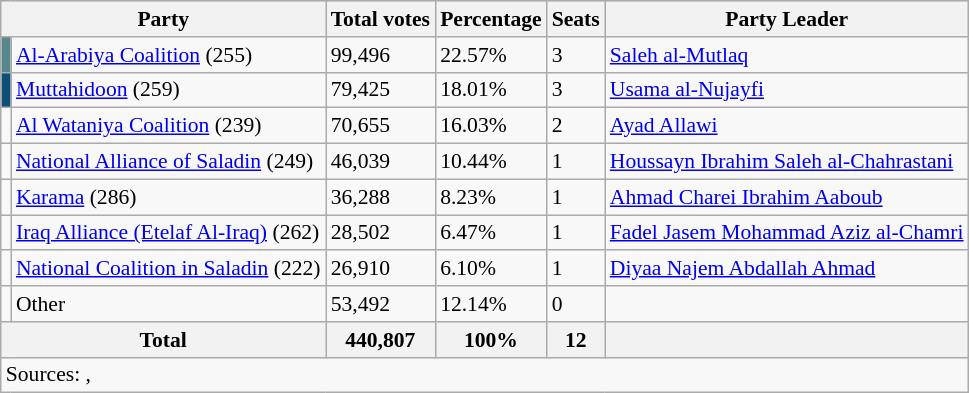<table class="wikitable sortable" style="border:1px solid #8888aa; background-color:#f8f8f8; padding:0px; font-size:90%;">
<tr style="background-color:#E9E9E9">
<th colspan=2>Party</th>
<th>Total votes</th>
<th>Percentage</th>
<th>Seats</th>
<th>Party Leader</th>
</tr>
<tr>
<td bgcolor="#57888D"></td>
<td><a href='#'>Al-Arabiya Coalition</a> (255)</td>
<td>99,496</td>
<td>22.57%</td>
<td>3</td>
<td><a href='#'>Saleh al-Mutlaq</a></td>
</tr>
<tr>
<td bgcolor="#0D4E76"></td>
<td><a href='#'>Muttahidoon</a> (259)</td>
<td>79,425</td>
<td>18.01%</td>
<td>3</td>
<td><a href='#'>Usama al-Nujayfi</a></td>
</tr>
<tr>
<td></td>
<td><a href='#'>Al Wataniya Coalition</a> (239)</td>
<td>70,655</td>
<td>16.03%</td>
<td>2</td>
<td><a href='#'>Ayad Allawi</a></td>
</tr>
<tr>
<td></td>
<td><a href='#'>National Alliance of Saladin</a> (249)</td>
<td>46,039</td>
<td>10.44%</td>
<td>1</td>
<td><a href='#'>Houssayn Ibrahim Saleh al-Chahrastani</a></td>
</tr>
<tr>
<td></td>
<td><a href='#'>Karama</a> (286)</td>
<td>36,288</td>
<td>8.23%</td>
<td>1</td>
<td><a href='#'>Ahmad Charei Ibrahim Aaboub</a></td>
</tr>
<tr>
<td></td>
<td><a href='#'>Iraq Alliance (Etelaf Al-Iraq)</a> (262)</td>
<td>28,502</td>
<td>6.47%</td>
<td>1</td>
<td><a href='#'>Fadel Jasem Mohammad Aziz al-Chamri</a></td>
</tr>
<tr>
<td></td>
<td><a href='#'>National Coalition in Saladin</a> (222)</td>
<td>26,910</td>
<td>6.10%</td>
<td>1</td>
<td><a href='#'>Diyaa Najem Abdallah Ahmad</a></td>
</tr>
<tr>
<td></td>
<td>Other</td>
<td>53,492</td>
<td>12.14%</td>
<td>0</td>
<td></td>
</tr>
<tr>
<th colspan=2><strong>Total</strong></th>
<th><strong>440,807</strong></th>
<th><strong>100%</strong></th>
<th><strong>12</strong></th>
<th></th>
</tr>
<tr>
<td colspan=7 align=left>Sources: ,  </td>
</tr>
</table>
